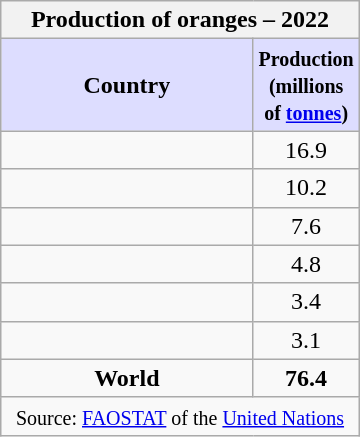<table class="wikitable floatright" style="width:15em; text-align:center;">
<tr>
<th colspan=2>Production of oranges – 2022</th>
</tr>
<tr>
<th style="background:#ddf; width:75%;">Country</th>
<th style="background:#ddf; width:25%;"><small>Production (millions of <a href='#'>tonnes</a>)</small></th>
</tr>
<tr>
<td></td>
<td>16.9</td>
</tr>
<tr>
<td></td>
<td>10.2</td>
</tr>
<tr>
<td></td>
<td>7.6</td>
</tr>
<tr>
<td></td>
<td>4.8</td>
</tr>
<tr>
<td></td>
<td>3.4</td>
</tr>
<tr>
<td></td>
<td>3.1</td>
</tr>
<tr>
<td><strong>World</strong></td>
<td><strong>76.4</strong></td>
</tr>
<tr>
<td colspan=2><small>Source: <a href='#'>FAOSTAT</a> of the <a href='#'>United Nations</a></small></td>
</tr>
</table>
